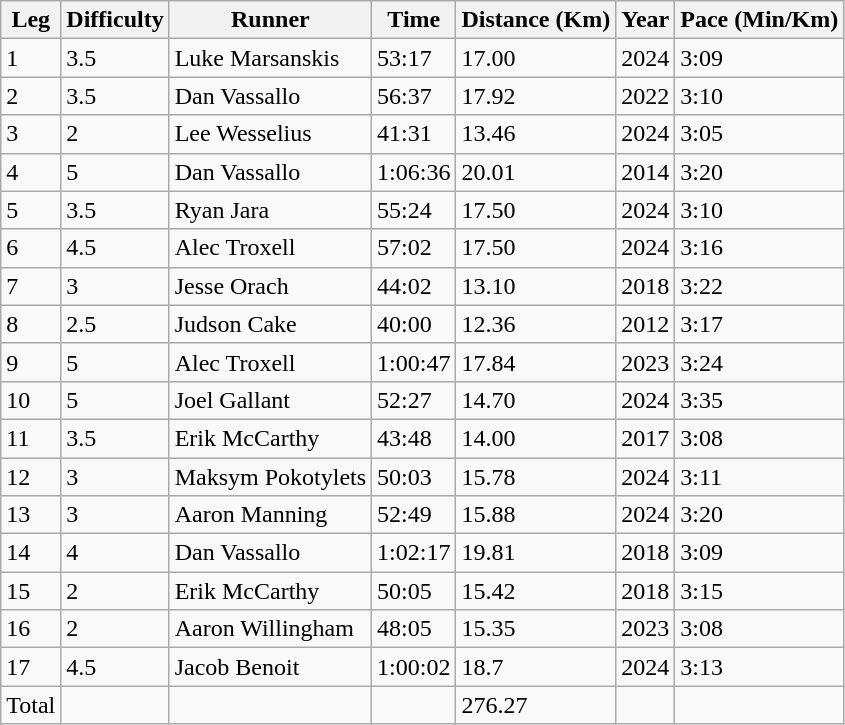<table class="wikitable sortable">
<tr>
<th>Leg</th>
<th>Difficulty</th>
<th>Runner</th>
<th>Time</th>
<th>Distance (Km)</th>
<th>Year</th>
<th>Pace (Min/Km)</th>
</tr>
<tr>
<td>1</td>
<td>3.5</td>
<td>Luke Marsanskis</td>
<td>53:17</td>
<td>17.00</td>
<td>2024</td>
<td>3:09</td>
</tr>
<tr>
<td>2</td>
<td>3.5</td>
<td>Dan Vassallo</td>
<td>56:37</td>
<td>17.92</td>
<td>2022</td>
<td>3:10</td>
</tr>
<tr>
<td>3</td>
<td>2</td>
<td>Lee Wesselius</td>
<td>41:31</td>
<td>13.46</td>
<td>2024</td>
<td>3:05</td>
</tr>
<tr>
<td>4</td>
<td>5</td>
<td>Dan Vassallo</td>
<td>1:06:36</td>
<td>20.01</td>
<td>2014</td>
<td>3:20</td>
</tr>
<tr>
<td>5</td>
<td>3.5</td>
<td>Ryan Jara</td>
<td>55:24</td>
<td>17.50</td>
<td>2024</td>
<td>3:10</td>
</tr>
<tr>
<td>6</td>
<td>4.5</td>
<td>Alec Troxell</td>
<td>57:02</td>
<td>17.50</td>
<td>2024</td>
<td>3:16</td>
</tr>
<tr>
<td>7</td>
<td>3</td>
<td>Jesse Orach</td>
<td>44:02</td>
<td>13.10</td>
<td>2018</td>
<td>3:22</td>
</tr>
<tr>
<td>8</td>
<td>2.5</td>
<td>Judson Cake</td>
<td>40:00</td>
<td>12.36</td>
<td>2012</td>
<td>3:17</td>
</tr>
<tr>
<td>9</td>
<td>5</td>
<td>Alec Troxell</td>
<td>1:00:47</td>
<td>17.84</td>
<td>2023</td>
<td>3:24</td>
</tr>
<tr>
<td>10</td>
<td>5</td>
<td>Joel Gallant</td>
<td>52:27</td>
<td>14.70</td>
<td>2024</td>
<td>3:35</td>
</tr>
<tr>
<td>11</td>
<td>3.5</td>
<td>Erik McCarthy</td>
<td>43:48</td>
<td>14.00</td>
<td>2017</td>
<td>3:08</td>
</tr>
<tr>
<td>12</td>
<td>3</td>
<td>Maksym Pokotylets</td>
<td>50:03</td>
<td>15.78</td>
<td>2024</td>
<td>3:11</td>
</tr>
<tr>
<td>13</td>
<td>3</td>
<td>Aaron Manning</td>
<td>52:49</td>
<td>15.88</td>
<td>2024</td>
<td>3:20</td>
</tr>
<tr>
<td>14</td>
<td>4</td>
<td>Dan Vassallo</td>
<td>1:02:17</td>
<td>19.81</td>
<td>2018</td>
<td>3:09</td>
</tr>
<tr>
<td>15</td>
<td>2</td>
<td>Erik McCarthy</td>
<td>50:05</td>
<td>15.42</td>
<td>2018</td>
<td>3:15</td>
</tr>
<tr>
<td>16</td>
<td>2</td>
<td>Aaron Willingham</td>
<td>48:05</td>
<td>15.35</td>
<td>2023</td>
<td>3:08</td>
</tr>
<tr>
<td>17</td>
<td>4.5</td>
<td>Jacob Benoit</td>
<td>1:00:02</td>
<td>18.7</td>
<td>2024</td>
<td>3:13</td>
</tr>
<tr>
<td>Total</td>
<td></td>
<td></td>
<td></td>
<td>276.27</td>
<td></td>
<td></td>
</tr>
</table>
